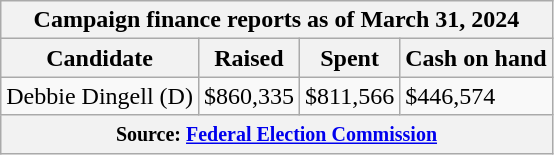<table class="wikitable sortable">
<tr>
<th colspan=4>Campaign finance reports as of March 31, 2024</th>
</tr>
<tr style="text-align:center;">
<th>Candidate</th>
<th>Raised</th>
<th>Spent</th>
<th>Cash on hand</th>
</tr>
<tr>
<td>Debbie Dingell (D)</td>
<td>$860,335</td>
<td>$811,566</td>
<td>$446,574</td>
</tr>
<tr>
<th colspan="4"><small>Source: <a href='#'>Federal Election Commission</a></small></th>
</tr>
</table>
